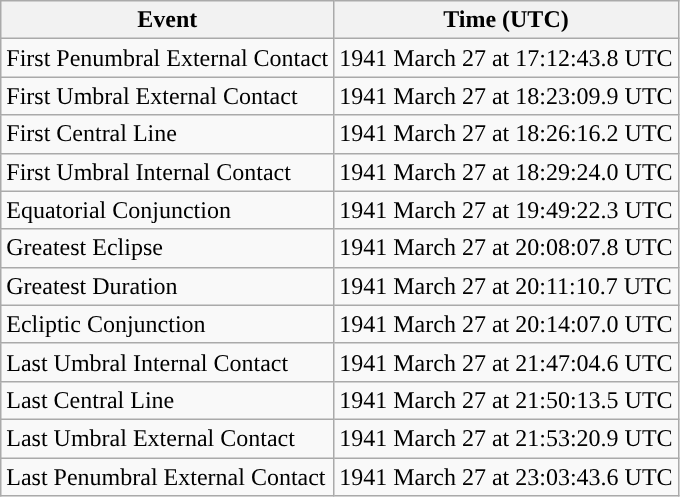<table class="wikitable">
<tr>
<th>Event</th>
<th>Time (UTC)</th>
</tr>
<tr>
<td>First Penumbral External Contact</td>
<td>1941 March 27 at 17:12:43.8 UTC</td>
</tr>
<tr>
<td>First Umbral External Contact</td>
<td>1941 March 27 at 18:23:09.9 UTC</td>
</tr>
<tr>
<td>First Central Line</td>
<td>1941 March 27 at 18:26:16.2 UTC</td>
</tr>
<tr>
<td>First Umbral Internal Contact</td>
<td>1941 March 27 at 18:29:24.0 UTC</td>
</tr>
<tr>
<td>Equatorial Conjunction</td>
<td>1941 March 27 at 19:49:22.3 UTC</td>
</tr>
<tr>
<td>Greatest Eclipse</td>
<td>1941 March 27 at 20:08:07.8 UTC</td>
</tr>
<tr>
<td>Greatest Duration</td>
<td>1941 March 27 at 20:11:10.7 UTC</td>
</tr>
<tr>
<td>Ecliptic Conjunction</td>
<td>1941 March 27 at 20:14:07.0 UTC</td>
</tr>
<tr>
<td>Last Umbral Internal Contact</td>
<td>1941 March 27 at 21:47:04.6 UTC</td>
</tr>
<tr>
<td>Last Central Line</td>
<td>1941 March 27 at 21:50:13.5 UTC</td>
</tr>
<tr>
<td>Last Umbral External Contact</td>
<td>1941 March 27 at 21:53:20.9 UTC</td>
</tr>
<tr>
<td>Last Penumbral External Contact</td>
<td>1941 March 27 at 23:03:43.6 UTC</td>
</tr>
</table>
